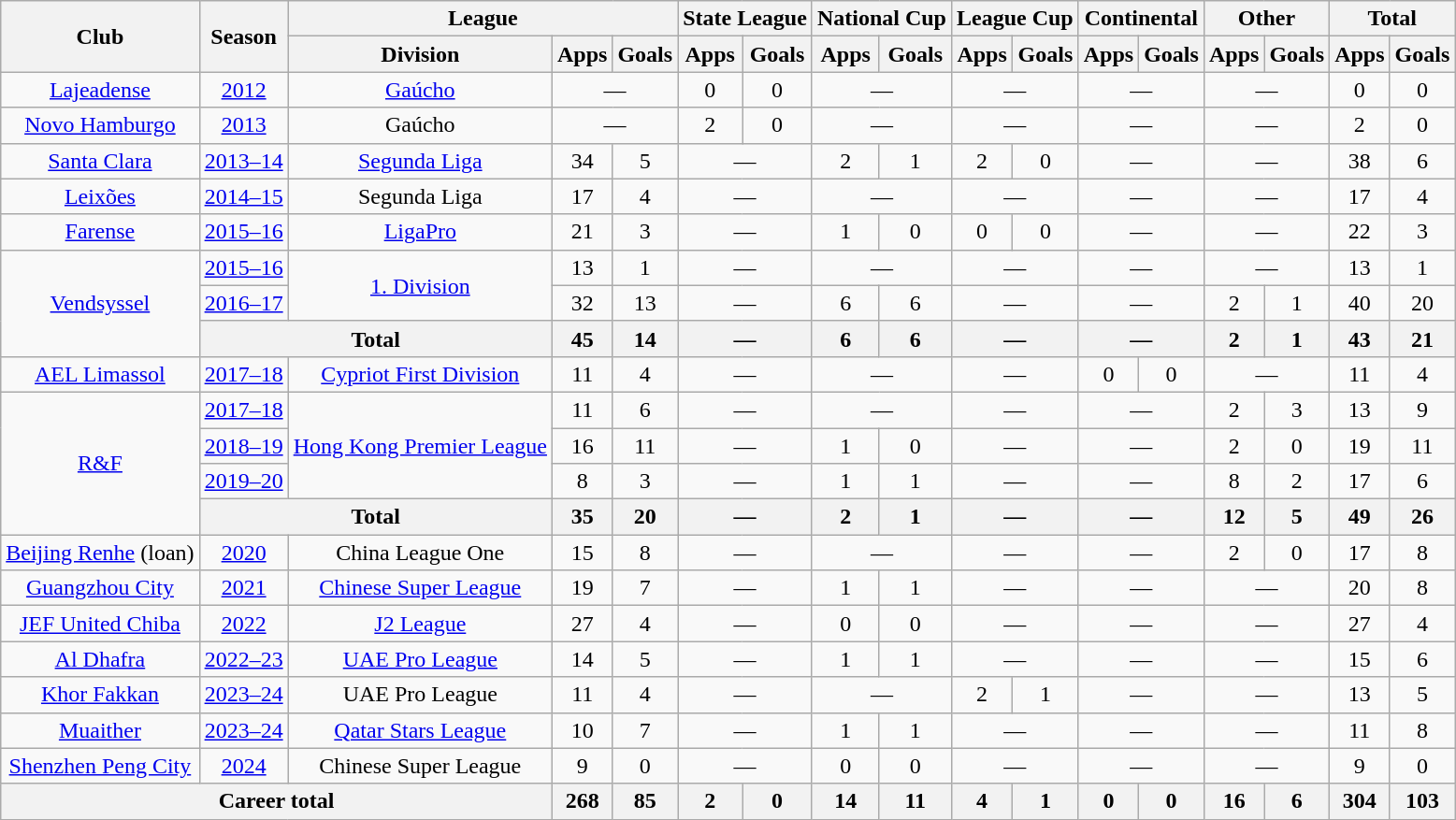<table class="wikitable" style="text-align: center">
<tr>
<th rowspan="2">Club</th>
<th rowspan="2">Season</th>
<th colspan="3">League</th>
<th colspan="2">State League</th>
<th colspan="2">National Cup</th>
<th colspan="2">League Cup</th>
<th colspan="2">Continental</th>
<th colspan="2">Other</th>
<th colspan="2">Total</th>
</tr>
<tr>
<th>Division</th>
<th>Apps</th>
<th>Goals</th>
<th>Apps</th>
<th>Goals</th>
<th>Apps</th>
<th>Goals</th>
<th>Apps</th>
<th>Goals</th>
<th>Apps</th>
<th>Goals</th>
<th>Apps</th>
<th>Goals</th>
<th>Apps</th>
<th>Goals</th>
</tr>
<tr>
<td><a href='#'>Lajeadense</a></td>
<td><a href='#'>2012</a></td>
<td><a href='#'>Gaúcho</a></td>
<td colspan="2">—</td>
<td>0</td>
<td>0</td>
<td colspan="2">—</td>
<td colspan="2">—</td>
<td colspan="2">—</td>
<td colspan="2">—</td>
<td>0</td>
<td>0</td>
</tr>
<tr>
<td><a href='#'>Novo Hamburgo</a></td>
<td><a href='#'>2013</a></td>
<td>Gaúcho</td>
<td colspan="2">—</td>
<td>2</td>
<td>0</td>
<td colspan="2">—</td>
<td colspan="2">—</td>
<td colspan="2">—</td>
<td colspan="2">—</td>
<td>2</td>
<td>0</td>
</tr>
<tr>
<td><a href='#'>Santa Clara</a></td>
<td><a href='#'>2013–14</a></td>
<td><a href='#'>Segunda Liga</a></td>
<td>34</td>
<td>5</td>
<td colspan="2">—</td>
<td>2</td>
<td>1</td>
<td>2</td>
<td>0</td>
<td colspan="2">—</td>
<td colspan="2">—</td>
<td>38</td>
<td>6</td>
</tr>
<tr>
<td><a href='#'>Leixões</a></td>
<td><a href='#'>2014–15</a></td>
<td>Segunda Liga</td>
<td>17</td>
<td>4</td>
<td colspan="2">—</td>
<td colspan="2">—</td>
<td colspan="2">—</td>
<td colspan="2">—</td>
<td colspan="2">—</td>
<td>17</td>
<td>4</td>
</tr>
<tr>
<td><a href='#'>Farense</a></td>
<td><a href='#'>2015–16</a></td>
<td><a href='#'>LigaPro</a></td>
<td>21</td>
<td>3</td>
<td colspan="2">—</td>
<td>1</td>
<td>0</td>
<td>0</td>
<td>0</td>
<td colspan="2">—</td>
<td colspan="2">—</td>
<td>22</td>
<td>3</td>
</tr>
<tr>
<td rowspan="3"><a href='#'>Vendsyssel</a></td>
<td><a href='#'>2015–16</a></td>
<td rowspan="2"><a href='#'>1. Division</a></td>
<td>13</td>
<td>1</td>
<td colspan="2">—</td>
<td colspan="2">—</td>
<td colspan="2">—</td>
<td colspan="2">—</td>
<td colspan="2">—</td>
<td>13</td>
<td>1</td>
</tr>
<tr>
<td><a href='#'>2016–17</a></td>
<td>32</td>
<td>13</td>
<td colspan="2">—</td>
<td>6</td>
<td>6</td>
<td colspan="2">—</td>
<td colspan="2">—</td>
<td>2</td>
<td>1</td>
<td>40</td>
<td>20</td>
</tr>
<tr>
<th colspan="2">Total</th>
<th>45</th>
<th>14</th>
<th colspan="2">—</th>
<th>6</th>
<th>6</th>
<th colspan="2">—</th>
<th colspan="2">—</th>
<th>2</th>
<th>1</th>
<th>43</th>
<th>21</th>
</tr>
<tr>
<td><a href='#'>AEL Limassol</a></td>
<td><a href='#'>2017–18</a></td>
<td><a href='#'>Cypriot First Division</a></td>
<td>11</td>
<td>4</td>
<td colspan="2">—</td>
<td colspan="2">—</td>
<td colspan="2">—</td>
<td>0</td>
<td>0</td>
<td colspan="2">—</td>
<td>11</td>
<td>4</td>
</tr>
<tr>
<td rowspan="4"><a href='#'>R&F</a></td>
<td><a href='#'>2017–18</a></td>
<td rowspan="3"><a href='#'>Hong Kong Premier League</a></td>
<td>11</td>
<td>6</td>
<td colspan="2">—</td>
<td colspan="2">—</td>
<td colspan="2">—</td>
<td colspan="2">—</td>
<td>2</td>
<td>3</td>
<td>13</td>
<td>9</td>
</tr>
<tr>
<td><a href='#'>2018–19</a></td>
<td>16</td>
<td>11</td>
<td colspan="2">—</td>
<td>1</td>
<td>0</td>
<td colspan="2">—</td>
<td colspan="2">—</td>
<td>2</td>
<td>0</td>
<td>19</td>
<td>11</td>
</tr>
<tr>
<td><a href='#'>2019–20</a></td>
<td>8</td>
<td>3</td>
<td colspan="2">—</td>
<td>1</td>
<td>1</td>
<td colspan="2">—</td>
<td colspan="2">—</td>
<td>8</td>
<td>2</td>
<td>17</td>
<td>6</td>
</tr>
<tr>
<th colspan="2">Total</th>
<th>35</th>
<th>20</th>
<th colspan="2">—</th>
<th>2</th>
<th>1</th>
<th colspan="2">—</th>
<th colspan="2">—</th>
<th>12</th>
<th>5</th>
<th>49</th>
<th>26</th>
</tr>
<tr>
<td><a href='#'>Beijing Renhe</a> (loan)</td>
<td><a href='#'>2020</a></td>
<td>China League One</td>
<td>15</td>
<td>8</td>
<td colspan="2">—</td>
<td colspan="2">—</td>
<td colspan="2">—</td>
<td colspan="2">—</td>
<td>2</td>
<td>0</td>
<td>17</td>
<td>8</td>
</tr>
<tr>
<td><a href='#'>Guangzhou City</a></td>
<td><a href='#'>2021</a></td>
<td><a href='#'>Chinese Super League</a></td>
<td>19</td>
<td>7</td>
<td colspan="2">—</td>
<td>1</td>
<td>1</td>
<td colspan="2">—</td>
<td colspan="2">—</td>
<td colspan="2">—</td>
<td>20</td>
<td>8</td>
</tr>
<tr>
<td><a href='#'>JEF United Chiba</a></td>
<td><a href='#'>2022</a></td>
<td><a href='#'>J2 League</a></td>
<td>27</td>
<td>4</td>
<td colspan="2">—</td>
<td>0</td>
<td>0</td>
<td colspan="2">—</td>
<td colspan="2">—</td>
<td colspan="2">—</td>
<td>27</td>
<td>4</td>
</tr>
<tr>
<td><a href='#'>Al Dhafra</a></td>
<td><a href='#'>2022–23</a></td>
<td><a href='#'>UAE Pro League</a></td>
<td>14</td>
<td>5</td>
<td colspan="2">—</td>
<td>1</td>
<td>1</td>
<td colspan="2">—</td>
<td colspan="2">—</td>
<td colspan="2">—</td>
<td>15</td>
<td>6</td>
</tr>
<tr>
<td><a href='#'>Khor Fakkan</a></td>
<td><a href='#'>2023–24</a></td>
<td>UAE Pro League</td>
<td>11</td>
<td>4</td>
<td colspan="2">—</td>
<td colspan="2">—</td>
<td>2</td>
<td>1</td>
<td colspan="2">—</td>
<td colspan="2">—</td>
<td>13</td>
<td>5</td>
</tr>
<tr>
<td><a href='#'>Muaither</a></td>
<td><a href='#'>2023–24</a></td>
<td><a href='#'>Qatar Stars League</a></td>
<td>10</td>
<td>7</td>
<td colspan="2">—</td>
<td>1</td>
<td>1</td>
<td colspan="2">—</td>
<td colspan="2">—</td>
<td colspan="2">—</td>
<td>11</td>
<td>8</td>
</tr>
<tr>
<td><a href='#'>Shenzhen Peng City</a></td>
<td><a href='#'>2024</a></td>
<td>Chinese Super League</td>
<td>9</td>
<td>0</td>
<td colspan="2">—</td>
<td>0</td>
<td>0</td>
<td colspan="2">—</td>
<td colspan="2">—</td>
<td colspan="2">—</td>
<td>9</td>
<td>0</td>
</tr>
<tr>
<th colspan="3">Career total</th>
<th>268</th>
<th>85</th>
<th>2</th>
<th>0</th>
<th>14</th>
<th>11</th>
<th>4</th>
<th>1</th>
<th>0</th>
<th>0</th>
<th>16</th>
<th>6</th>
<th>304</th>
<th>103</th>
</tr>
</table>
